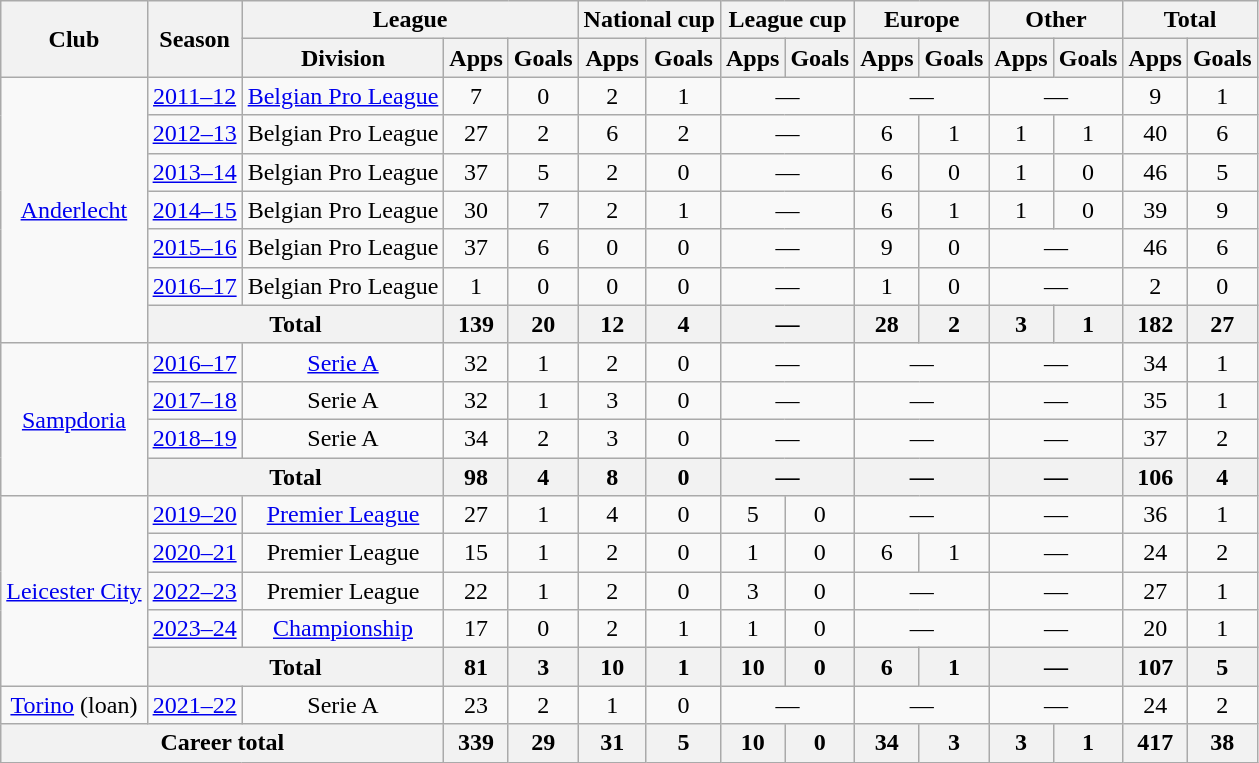<table class="wikitable" style="text-align: center;">
<tr>
<th rowspan="2">Club</th>
<th rowspan="2">Season</th>
<th colspan="3">League</th>
<th colspan="2">National cup</th>
<th colspan="2">League cup</th>
<th colspan="2">Europe</th>
<th colspan="2">Other</th>
<th colspan="2">Total</th>
</tr>
<tr>
<th>Division</th>
<th>Apps</th>
<th>Goals</th>
<th>Apps</th>
<th>Goals</th>
<th>Apps</th>
<th>Goals</th>
<th>Apps</th>
<th>Goals</th>
<th>Apps</th>
<th>Goals</th>
<th>Apps</th>
<th>Goals</th>
</tr>
<tr>
<td rowspan="7"><a href='#'>Anderlecht</a></td>
<td><a href='#'>2011–12</a></td>
<td><a href='#'>Belgian Pro League</a></td>
<td>7</td>
<td>0</td>
<td>2</td>
<td>1</td>
<td colspan="2">—</td>
<td colspan="2">—</td>
<td colspan="2">—</td>
<td>9</td>
<td>1</td>
</tr>
<tr>
<td><a href='#'>2012–13</a></td>
<td>Belgian Pro League</td>
<td>27</td>
<td>2</td>
<td>6</td>
<td>2</td>
<td colspan="2">—</td>
<td>6</td>
<td>1</td>
<td>1</td>
<td>1</td>
<td>40</td>
<td>6</td>
</tr>
<tr>
<td><a href='#'>2013–14</a></td>
<td>Belgian Pro League</td>
<td>37</td>
<td>5</td>
<td>2</td>
<td>0</td>
<td colspan="2">—</td>
<td>6</td>
<td>0</td>
<td>1</td>
<td>0</td>
<td>46</td>
<td>5</td>
</tr>
<tr>
<td><a href='#'>2014–15</a></td>
<td>Belgian Pro League</td>
<td>30</td>
<td>7</td>
<td>2</td>
<td>1</td>
<td colspan="2">—</td>
<td>6</td>
<td>1</td>
<td>1</td>
<td>0</td>
<td>39</td>
<td>9</td>
</tr>
<tr>
<td><a href='#'>2015–16</a></td>
<td>Belgian Pro League</td>
<td>37</td>
<td>6</td>
<td>0</td>
<td>0</td>
<td colspan="2">—</td>
<td>9</td>
<td>0</td>
<td colspan="2">—</td>
<td>46</td>
<td>6</td>
</tr>
<tr>
<td><a href='#'>2016–17</a></td>
<td>Belgian Pro League</td>
<td>1</td>
<td>0</td>
<td>0</td>
<td>0</td>
<td colspan="2">—</td>
<td>1</td>
<td>0</td>
<td colspan="2">—</td>
<td>2</td>
<td>0</td>
</tr>
<tr>
<th colspan="2">Total</th>
<th>139</th>
<th>20</th>
<th>12</th>
<th>4</th>
<th colspan="2">—</th>
<th>28</th>
<th>2</th>
<th>3</th>
<th>1</th>
<th>182</th>
<th>27</th>
</tr>
<tr>
<td rowspan="4"><a href='#'>Sampdoria</a></td>
<td><a href='#'>2016–17</a></td>
<td><a href='#'>Serie A</a></td>
<td>32</td>
<td>1</td>
<td>2</td>
<td>0</td>
<td colspan="2">—</td>
<td colspan="2">—</td>
<td colspan="2">—</td>
<td>34</td>
<td>1</td>
</tr>
<tr>
<td><a href='#'>2017–18</a></td>
<td>Serie A</td>
<td>32</td>
<td>1</td>
<td>3</td>
<td>0</td>
<td colspan="2">—</td>
<td colspan="2">—</td>
<td colspan="2">—</td>
<td>35</td>
<td>1</td>
</tr>
<tr>
<td><a href='#'>2018–19</a></td>
<td>Serie A</td>
<td>34</td>
<td>2</td>
<td>3</td>
<td>0</td>
<td colspan="2">—</td>
<td colspan="2">—</td>
<td colspan="2">—</td>
<td>37</td>
<td>2</td>
</tr>
<tr>
<th colspan="2">Total</th>
<th>98</th>
<th>4</th>
<th>8</th>
<th>0</th>
<th colspan="2">—</th>
<th colspan="2">—</th>
<th colspan="2">—</th>
<th>106</th>
<th>4</th>
</tr>
<tr>
<td rowspan="5"><a href='#'>Leicester City</a></td>
<td><a href='#'>2019–20</a></td>
<td><a href='#'>Premier League</a></td>
<td>27</td>
<td>1</td>
<td>4</td>
<td>0</td>
<td>5</td>
<td>0</td>
<td colspan="2">—</td>
<td colspan="2">—</td>
<td>36</td>
<td>1</td>
</tr>
<tr>
<td><a href='#'>2020–21</a></td>
<td>Premier League</td>
<td>15</td>
<td>1</td>
<td>2</td>
<td>0</td>
<td>1</td>
<td>0</td>
<td>6</td>
<td>1</td>
<td colspan="2">—</td>
<td>24</td>
<td>2</td>
</tr>
<tr>
<td><a href='#'>2022–23</a></td>
<td>Premier League</td>
<td>22</td>
<td>1</td>
<td>2</td>
<td>0</td>
<td>3</td>
<td>0</td>
<td colspan="2">—</td>
<td colspan="2">—</td>
<td>27</td>
<td>1</td>
</tr>
<tr>
<td><a href='#'>2023–24</a></td>
<td><a href='#'>Championship</a></td>
<td>17</td>
<td>0</td>
<td>2</td>
<td>1</td>
<td>1</td>
<td>0</td>
<td colspan="2">—</td>
<td colspan="2">—</td>
<td>20</td>
<td>1</td>
</tr>
<tr>
<th colspan="2">Total</th>
<th>81</th>
<th>3</th>
<th>10</th>
<th>1</th>
<th>10</th>
<th>0</th>
<th>6</th>
<th>1</th>
<th colspan="2">—</th>
<th>107</th>
<th>5</th>
</tr>
<tr>
<td><a href='#'>Torino</a> (loan)</td>
<td><a href='#'>2021–22</a></td>
<td>Serie A</td>
<td>23</td>
<td>2</td>
<td>1</td>
<td>0</td>
<td colspan="2">—</td>
<td colspan="2">—</td>
<td colspan="2">—</td>
<td>24</td>
<td>2</td>
</tr>
<tr>
<th colspan="3">Career total</th>
<th>339</th>
<th>29</th>
<th>31</th>
<th>5</th>
<th>10</th>
<th>0</th>
<th>34</th>
<th>3</th>
<th>3</th>
<th>1</th>
<th>417</th>
<th>38</th>
</tr>
</table>
